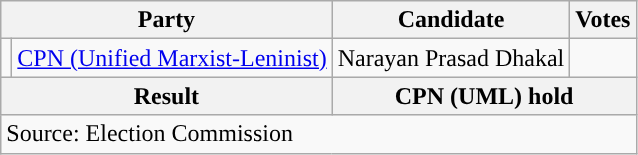<table class="wikitable">
<tr>
<th colspan="2">Party</th>
<th>Candidate</th>
<th>Votes</th>
</tr>
<tr>
<td style="background-color:"></td>
<td><a href='#'>CPN (Unified Marxist-Leninist)</a></td>
<td>Narayan Prasad Dhakal</td>
<td></td>
</tr>
<tr>
<th colspan="2">Result</th>
<th colspan="2">CPN (UML) hold</th>
</tr>
<tr>
<td colspan="4">Source: Election Commission</td>
</tr>
</table>
